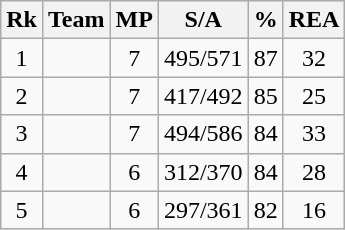<table class=wikitable>
<tr>
<th>Rk</th>
<th>Team</th>
<th>MP</th>
<th>S/A</th>
<th>%</th>
<th>REA</th>
</tr>
<tr>
<td align=center>1</td>
<td></td>
<td align=center>7</td>
<td align=center>495/571</td>
<td align=center>87</td>
<td align=center>32</td>
</tr>
<tr>
<td align=center>2</td>
<td></td>
<td align=center>7</td>
<td align=center>417/492</td>
<td align=center>85</td>
<td align=center>25</td>
</tr>
<tr>
<td align=center>3</td>
<td></td>
<td align=center>7</td>
<td align=center>494/586</td>
<td align=center>84</td>
<td align=center>33</td>
</tr>
<tr>
<td align=center>4</td>
<td></td>
<td align=center>6</td>
<td align=center>312/370</td>
<td align=center>84</td>
<td align=center>28</td>
</tr>
<tr>
<td align=center>5</td>
<td></td>
<td align=center>6</td>
<td align=center>297/361</td>
<td align=center>82</td>
<td align=center>16</td>
</tr>
</table>
